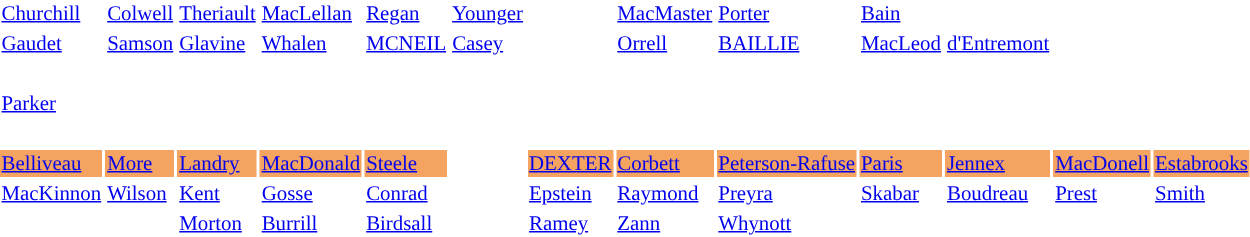<table>
<tr span style="color:white; font-size:87%; background:">
<td><a href='#'>Churchill</a></td>
<td><a href='#'>Colwell</a></td>
<td><a href='#'>Theriault</a></td>
<td><a href='#'>MacLellan</a></td>
<td><a href='#'>Regan</a></td>
<td><a href='#'>Younger</a></td>
<td style="background:white">*</td>
<td style="background:"><a href='#'>MacMaster</a></td>
<td style="background:"><a href='#'>Porter</a></td>
<td style="background:"><a href='#'>Bain</a></td>
</tr>
<tr span style="color:white; font-size:87%; background:">
<td><a href='#'>Gaudet</a></td>
<td><a href='#'>Samson</a></td>
<td><a href='#'>Glavine</a></td>
<td><a href='#'>Whalen</a></td>
<td><a href='#'>MCNEIL</a></td>
<td><a href='#'>Casey</a></td>
<td style="background:white">*</td>
<td style="background:"><a href='#'>Orrell</a></td>
<td style="background:"><a href='#'>BAILLIE</a></td>
<td style="background:"><a href='#'>MacLeod</a></td>
<td style="background:"><a href='#'>d'Entremont</a></td>
</tr>
<tr span style="color:white; font-size:87%; background:white; border:1;">
<td>****</td>
</tr>
<tr span style="color:white; font-size:87%; background:">
<td><a href='#'>Parker</a></td>
</tr>
<tr span style="color:white; font-size:87%; background:white; border:1;">
<td>****</td>
</tr>
<tr span style="color:white; font-size:87%; background:sandybrown; border:1;">
<td><a href='#'>Belliveau</a></td>
<td><a href='#'>More</a></td>
<td><a href='#'>Landry</a></td>
<td><a href='#'>MacDonald</a></td>
<td><a href='#'>Steele</a></td>
<td style="background:white">****</td>
<td><a href='#'>DEXTER</a></td>
<td><a href='#'>Corbett</a></td>
<td><a href='#'>Peterson-Rafuse</a></td>
<td><a href='#'>Paris</a></td>
<td><a href='#'>Jennex</a></td>
<td><a href='#'>MacDonell</a></td>
<td><a href='#'>Estabrooks</a></td>
</tr>
<tr span style="color:white; font-size:87%; background:">
<td><a href='#'>MacKinnon</a></td>
<td><a href='#'>Wilson</a></td>
<td><a href='#'>Kent</a></td>
<td><a href='#'>Gosse</a></td>
<td><a href='#'>Conrad</a></td>
<td style="background:white">****</td>
<td><a href='#'>Epstein</a></td>
<td><a href='#'>Raymond</a></td>
<td><a href='#'>Preyra</a></td>
<td><a href='#'>Skabar</a></td>
<td><a href='#'>Boudreau</a></td>
<td><a href='#'>Prest</a></td>
<td><a href='#'>Smith</a></td>
</tr>
<tr span style="color:white; font-size:87%; background:">
<td style="background:white">****</td>
<td style="background:white">****</td>
<td><a href='#'>Morton</a></td>
<td><a href='#'>Burrill</a></td>
<td><a href='#'>Birdsall</a></td>
<td style="background:white">****</td>
<td><a href='#'>Ramey</a></td>
<td><a href='#'>Zann</a></td>
<td><a href='#'>Whynott</a></td>
</tr>
</table>
